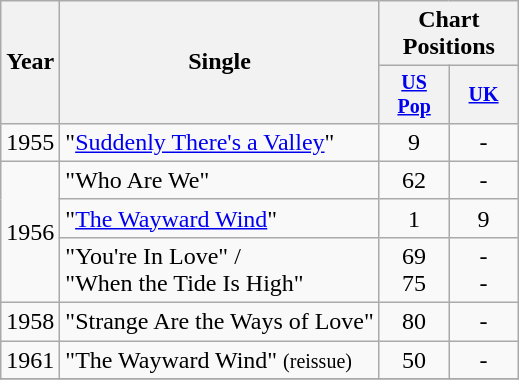<table class="wikitable" style="text-align:center;">
<tr>
<th rowspan="2">Year</th>
<th rowspan="2">Single</th>
<th colspan="3">Chart Positions</th>
</tr>
<tr style="font-size:smaller;">
<th width="40"><a href='#'>US Pop</a></th>
<th width="40"><a href='#'>UK</a></th>
</tr>
<tr>
<td rowspan="1">1955</td>
<td align="left">"<a href='#'>Suddenly There's a Valley</a>"</td>
<td>9</td>
<td>-</td>
</tr>
<tr>
<td rowspan="3">1956</td>
<td align="left">"Who Are We"</td>
<td>62</td>
<td>-</td>
</tr>
<tr>
<td align="left">"<a href='#'>The Wayward Wind</a>"</td>
<td>1 </td>
<td>9</td>
</tr>
<tr>
<td align="left">"You're In Love" /<br>"When the Tide Is High"</td>
<td>69<br>75</td>
<td>-<br>-</td>
</tr>
<tr>
<td rowspan="1">1958</td>
<td align="left">"Strange Are the Ways of Love"</td>
<td>80</td>
<td>-</td>
</tr>
<tr>
<td rowspan="1">1961</td>
<td align="left">"The Wayward Wind" <small>(reissue)</small></td>
<td>50</td>
<td>-</td>
</tr>
<tr>
</tr>
</table>
